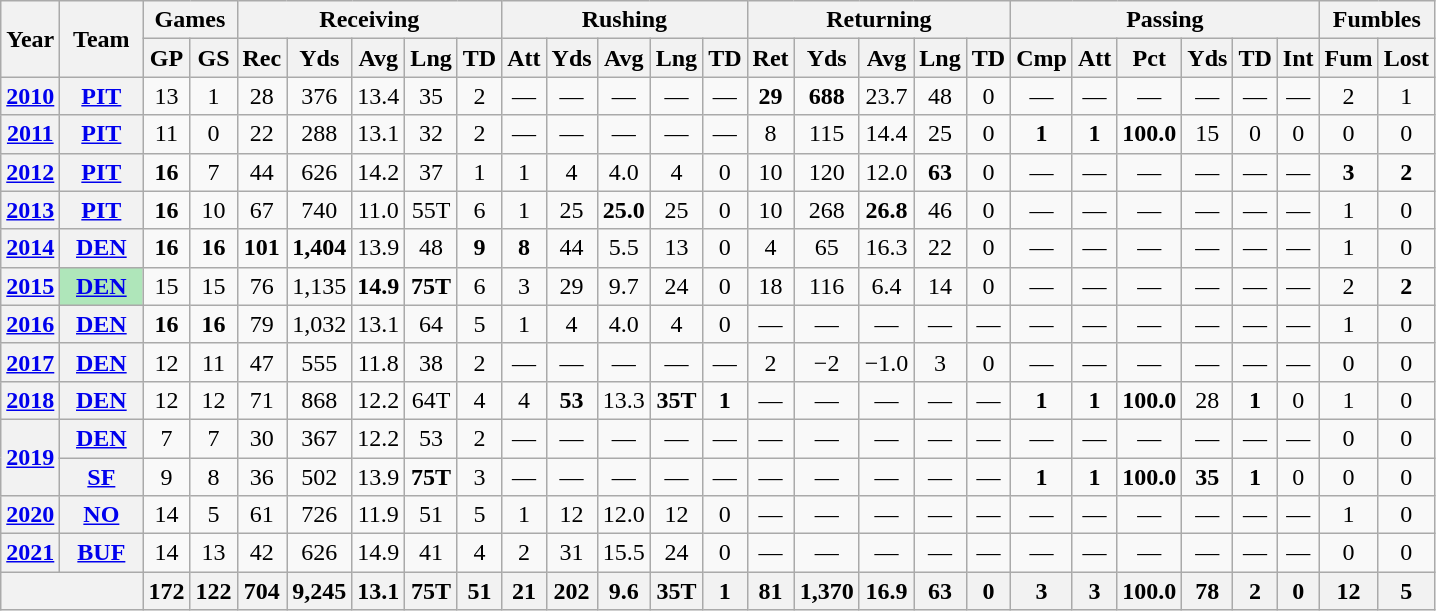<table class=wikitable style="text-align:center;">
<tr>
<th rowspan="2">Year</th>
<th rowspan="2">Team</th>
<th colspan="2">Games</th>
<th colspan="5">Receiving</th>
<th colspan="5">Rushing</th>
<th colspan="5">Returning</th>
<th colspan="6">Passing</th>
<th colspan="2">Fumbles</th>
</tr>
<tr>
<th>GP</th>
<th>GS</th>
<th>Rec</th>
<th>Yds</th>
<th>Avg</th>
<th>Lng</th>
<th>TD</th>
<th>Att</th>
<th>Yds</th>
<th>Avg</th>
<th>Lng</th>
<th>TD</th>
<th>Ret</th>
<th>Yds</th>
<th>Avg</th>
<th>Lng</th>
<th>TD</th>
<th>Cmp</th>
<th>Att</th>
<th>Pct</th>
<th>Yds</th>
<th>TD</th>
<th>Int</th>
<th>Fum</th>
<th>Lost</th>
</tr>
<tr>
<th><a href='#'>2010</a></th>
<th><a href='#'>PIT</a></th>
<td>13</td>
<td>1</td>
<td>28</td>
<td>376</td>
<td>13.4</td>
<td>35</td>
<td>2</td>
<td>—</td>
<td>—</td>
<td>—</td>
<td>—</td>
<td>—</td>
<td><strong>29</strong></td>
<td><strong>688</strong></td>
<td>23.7</td>
<td>48</td>
<td>0</td>
<td>—</td>
<td>—</td>
<td>—</td>
<td>—</td>
<td>—</td>
<td>—</td>
<td>2</td>
<td>1</td>
</tr>
<tr>
<th><a href='#'>2011</a></th>
<th><a href='#'>PIT</a></th>
<td>11</td>
<td>0</td>
<td>22</td>
<td>288</td>
<td>13.1</td>
<td>32</td>
<td>2</td>
<td>—</td>
<td>—</td>
<td>—</td>
<td>—</td>
<td>—</td>
<td>8</td>
<td>115</td>
<td>14.4</td>
<td>25</td>
<td>0</td>
<td><strong>1</strong></td>
<td><strong>1</strong></td>
<td><strong>100.0</strong></td>
<td>15</td>
<td>0</td>
<td>0</td>
<td>0</td>
<td>0</td>
</tr>
<tr>
<th><a href='#'>2012</a></th>
<th><a href='#'>PIT</a></th>
<td><strong>16</strong></td>
<td>7</td>
<td>44</td>
<td>626</td>
<td>14.2</td>
<td>37</td>
<td>1</td>
<td>1</td>
<td>4</td>
<td>4.0</td>
<td>4</td>
<td>0</td>
<td>10</td>
<td>120</td>
<td>12.0</td>
<td><strong>63</strong></td>
<td>0</td>
<td>—</td>
<td>—</td>
<td>—</td>
<td>—</td>
<td>—</td>
<td>—</td>
<td><strong>3</strong></td>
<td><strong>2</strong></td>
</tr>
<tr>
<th><a href='#'>2013</a></th>
<th><a href='#'>PIT</a></th>
<td><strong>16</strong></td>
<td>10</td>
<td>67</td>
<td>740</td>
<td>11.0</td>
<td>55T</td>
<td>6</td>
<td>1</td>
<td>25</td>
<td><strong>25.0</strong></td>
<td>25</td>
<td>0</td>
<td>10</td>
<td>268</td>
<td><strong>26.8</strong></td>
<td>46</td>
<td>0</td>
<td>—</td>
<td>—</td>
<td>—</td>
<td>—</td>
<td>—</td>
<td>—</td>
<td>1</td>
<td>0</td>
</tr>
<tr>
<th><a href='#'>2014</a></th>
<th><a href='#'>DEN</a></th>
<td><strong>16</strong></td>
<td><strong>16</strong></td>
<td><strong>101</strong></td>
<td><strong>1,404</strong></td>
<td>13.9</td>
<td>48</td>
<td><strong>9</strong></td>
<td><strong>8</strong></td>
<td>44</td>
<td>5.5</td>
<td>13</td>
<td>0</td>
<td>4</td>
<td>65</td>
<td>16.3</td>
<td>22</td>
<td>0</td>
<td>—</td>
<td>—</td>
<td>—</td>
<td>—</td>
<td>—</td>
<td>—</td>
<td>1</td>
<td>0</td>
</tr>
<tr>
<th><a href='#'>2015</a></th>
<th ! style="background:#afe6ba; width:3em;"><a href='#'>DEN</a></th>
<td>15</td>
<td>15</td>
<td>76</td>
<td>1,135</td>
<td><strong>14.9</strong></td>
<td><strong>75T</strong></td>
<td>6</td>
<td>3</td>
<td>29</td>
<td>9.7</td>
<td>24</td>
<td>0</td>
<td>18</td>
<td>116</td>
<td>6.4</td>
<td>14</td>
<td>0</td>
<td>—</td>
<td>—</td>
<td>—</td>
<td>—</td>
<td>—</td>
<td>—</td>
<td>2</td>
<td><strong>2</strong></td>
</tr>
<tr>
<th><a href='#'>2016</a></th>
<th><a href='#'>DEN</a></th>
<td><strong>16</strong></td>
<td><strong>16</strong></td>
<td>79</td>
<td>1,032</td>
<td>13.1</td>
<td>64</td>
<td>5</td>
<td>1</td>
<td>4</td>
<td>4.0</td>
<td>4</td>
<td>0</td>
<td>—</td>
<td>—</td>
<td>—</td>
<td>—</td>
<td>—</td>
<td>—</td>
<td>—</td>
<td>—</td>
<td>—</td>
<td>—</td>
<td>—</td>
<td>1</td>
<td>0</td>
</tr>
<tr>
<th><a href='#'>2017</a></th>
<th><a href='#'>DEN</a></th>
<td>12</td>
<td>11</td>
<td>47</td>
<td>555</td>
<td>11.8</td>
<td>38</td>
<td>2</td>
<td>—</td>
<td>—</td>
<td>—</td>
<td>—</td>
<td>—</td>
<td>2</td>
<td>−2</td>
<td>−1.0</td>
<td>3</td>
<td>0</td>
<td>—</td>
<td>—</td>
<td>—</td>
<td>—</td>
<td>—</td>
<td>—</td>
<td>0</td>
<td>0</td>
</tr>
<tr>
<th><a href='#'>2018</a></th>
<th><a href='#'>DEN</a></th>
<td>12</td>
<td>12</td>
<td>71</td>
<td>868</td>
<td>12.2</td>
<td>64T</td>
<td>4</td>
<td>4</td>
<td><strong>53</strong></td>
<td>13.3</td>
<td><strong>35T</strong></td>
<td><strong>1</strong></td>
<td>—</td>
<td>—</td>
<td>—</td>
<td>—</td>
<td>—</td>
<td><strong>1</strong></td>
<td><strong>1</strong></td>
<td><strong>100.0</strong></td>
<td>28</td>
<td><strong>1</strong></td>
<td>0</td>
<td>1</td>
<td>0</td>
</tr>
<tr>
<th rowspan="2"><a href='#'>2019</a></th>
<th><a href='#'>DEN</a></th>
<td>7</td>
<td>7</td>
<td>30</td>
<td>367</td>
<td>12.2</td>
<td>53</td>
<td>2</td>
<td>—</td>
<td>—</td>
<td>—</td>
<td>—</td>
<td>—</td>
<td>—</td>
<td>—</td>
<td>—</td>
<td>—</td>
<td>—</td>
<td>—</td>
<td>—</td>
<td>—</td>
<td>—</td>
<td>—</td>
<td>—</td>
<td>0</td>
<td>0</td>
</tr>
<tr>
<th><a href='#'>SF</a></th>
<td>9</td>
<td>8</td>
<td>36</td>
<td>502</td>
<td>13.9</td>
<td><strong>75T</strong></td>
<td>3</td>
<td>—</td>
<td>—</td>
<td>—</td>
<td>—</td>
<td>—</td>
<td>—</td>
<td>—</td>
<td>—</td>
<td>—</td>
<td>—</td>
<td><strong>1</strong></td>
<td><strong>1</strong></td>
<td><strong>100.0</strong></td>
<td><strong>35</strong></td>
<td><strong>1</strong></td>
<td>0</td>
<td>0</td>
<td>0</td>
</tr>
<tr>
<th><a href='#'>2020</a></th>
<th><a href='#'>NO</a></th>
<td>14</td>
<td>5</td>
<td>61</td>
<td>726</td>
<td>11.9</td>
<td>51</td>
<td>5</td>
<td>1</td>
<td>12</td>
<td>12.0</td>
<td>12</td>
<td>0</td>
<td>—</td>
<td>—</td>
<td>—</td>
<td>—</td>
<td>—</td>
<td>—</td>
<td>—</td>
<td>—</td>
<td>—</td>
<td>—</td>
<td>—</td>
<td>1</td>
<td>0</td>
</tr>
<tr>
<th><a href='#'>2021</a></th>
<th><a href='#'>BUF</a></th>
<td>14</td>
<td>13</td>
<td>42</td>
<td>626</td>
<td>14.9</td>
<td>41</td>
<td>4</td>
<td>2</td>
<td>31</td>
<td>15.5</td>
<td>24</td>
<td>0</td>
<td>—</td>
<td>—</td>
<td>—</td>
<td>—</td>
<td>—</td>
<td>—</td>
<td>—</td>
<td>—</td>
<td>—</td>
<td>—</td>
<td>—</td>
<td>0</td>
<td>0</td>
</tr>
<tr>
<th colspan="2"></th>
<th>172</th>
<th>122</th>
<th>704</th>
<th>9,245</th>
<th>13.1</th>
<th>75T</th>
<th>51</th>
<th>21</th>
<th>202</th>
<th>9.6</th>
<th>35T</th>
<th>1</th>
<th>81</th>
<th>1,370</th>
<th>16.9</th>
<th>63</th>
<th>0</th>
<th>3</th>
<th>3</th>
<th>100.0</th>
<th>78</th>
<th>2</th>
<th>0</th>
<th>12</th>
<th>5</th>
</tr>
</table>
